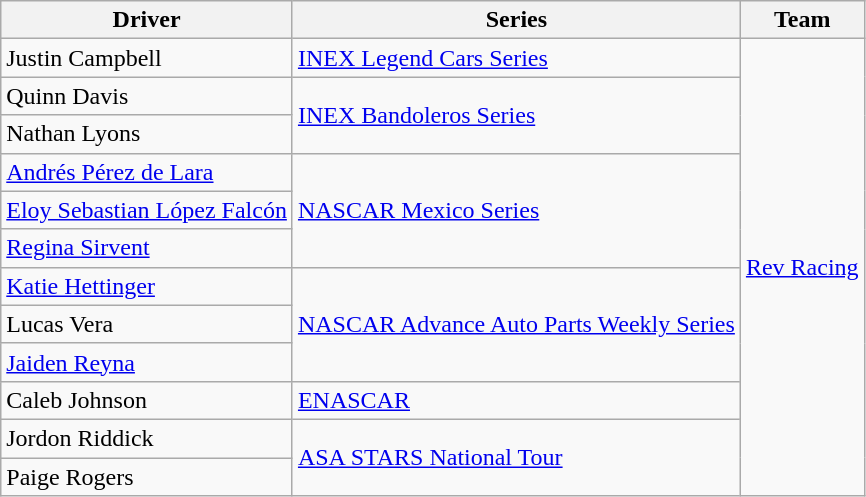<table class="wikitable">
<tr>
<th>Driver</th>
<th>Series</th>
<th>Team</th>
</tr>
<tr>
<td>Justin Campbell</td>
<td><a href='#'>INEX Legend Cars Series</a></td>
<td rowspan="12"><a href='#'>Rev Racing</a></td>
</tr>
<tr>
<td>Quinn Davis</td>
<td rowspan="2"><a href='#'>INEX Bandoleros Series</a></td>
</tr>
<tr>
<td>Nathan Lyons</td>
</tr>
<tr>
<td><a href='#'>Andrés Pérez de Lara</a></td>
<td rowspan="3"><a href='#'>NASCAR Mexico Series</a></td>
</tr>
<tr>
<td><a href='#'>Eloy Sebastian López Falcón</a></td>
</tr>
<tr>
<td><a href='#'>Regina Sirvent</a></td>
</tr>
<tr>
<td><a href='#'>Katie Hettinger</a></td>
<td rowspan="3"><a href='#'>NASCAR Advance Auto Parts Weekly Series</a></td>
</tr>
<tr>
<td>Lucas Vera</td>
</tr>
<tr>
<td><a href='#'>Jaiden Reyna</a></td>
</tr>
<tr>
<td>Caleb Johnson</td>
<td><a href='#'>ENASCAR</a></td>
</tr>
<tr>
<td>Jordon Riddick</td>
<td rowspan="2"><a href='#'>ASA STARS National Tour</a></td>
</tr>
<tr>
<td>Paige Rogers</td>
</tr>
</table>
